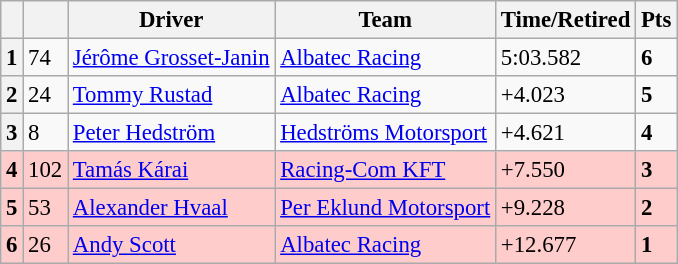<table class=wikitable style="font-size:95%">
<tr>
<th></th>
<th></th>
<th>Driver</th>
<th>Team</th>
<th>Time/Retired</th>
<th>Pts</th>
</tr>
<tr>
<th>1</th>
<td>74</td>
<td> <a href='#'>Jérôme Grosset-Janin</a></td>
<td><a href='#'>Albatec Racing</a></td>
<td>5:03.582</td>
<td><strong>6</strong></td>
</tr>
<tr>
<th>2</th>
<td>24</td>
<td> <a href='#'>Tommy Rustad</a></td>
<td><a href='#'>Albatec Racing</a></td>
<td>+4.023</td>
<td><strong>5</strong></td>
</tr>
<tr>
<th>3</th>
<td>8</td>
<td> <a href='#'>Peter Hedström</a></td>
<td><a href='#'>Hedströms Motorsport</a></td>
<td>+4.621</td>
<td><strong>4</strong></td>
</tr>
<tr>
<th style="background:#ffcccc;">4</th>
<td style="background:#ffcccc;">102</td>
<td style="background:#ffcccc;"> <a href='#'>Tamás Kárai</a></td>
<td style="background:#ffcccc;"><a href='#'>Racing-Com KFT</a></td>
<td style="background:#ffcccc;">+7.550</td>
<td style="background:#ffcccc;"><strong>3</strong></td>
</tr>
<tr>
<th style="background:#ffcccc;">5</th>
<td style="background:#ffcccc;">53</td>
<td style="background:#ffcccc;"> <a href='#'>Alexander Hvaal</a></td>
<td style="background:#ffcccc;"><a href='#'>Per Eklund Motorsport</a></td>
<td style="background:#ffcccc;">+9.228</td>
<td style="background:#ffcccc;"><strong>2</strong></td>
</tr>
<tr>
<th style="background:#ffcccc;">6</th>
<td style="background:#ffcccc;">26</td>
<td style="background:#ffcccc;"> <a href='#'>Andy Scott</a></td>
<td style="background:#ffcccc;"><a href='#'>Albatec Racing</a></td>
<td style="background:#ffcccc;">+12.677</td>
<td style="background:#ffcccc;"><strong>1</strong></td>
</tr>
</table>
